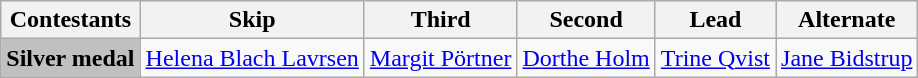<table class="wikitable">
<tr>
<th><strong>Contestants</strong></th>
<th>Skip</th>
<th>Third</th>
<th>Second</th>
<th>Lead</th>
<th>Alternate</th>
</tr>
<tr>
<td bgcolor="silver"><strong>Silver medal</strong></td>
<td><a href='#'>Helena Blach Lavrsen</a></td>
<td><a href='#'>Margit Pörtner</a></td>
<td><a href='#'>Dorthe Holm</a></td>
<td><a href='#'>Trine Qvist</a></td>
<td><a href='#'>Jane Bidstrup</a></td>
</tr>
</table>
